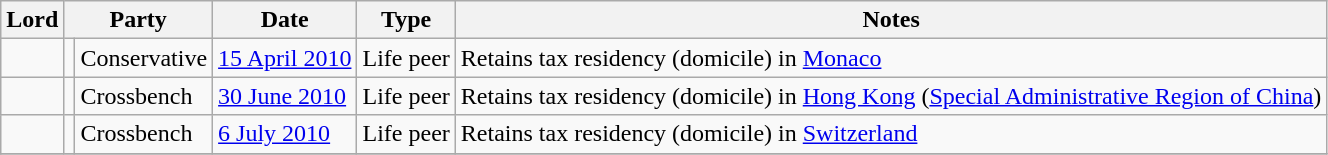<table class="wikitable sortable">
<tr>
<th>Lord</th>
<th colspan=2>Party</th>
<th>Date</th>
<th>Type</th>
<th>Notes</th>
</tr>
<tr>
<td></td>
<td></td>
<td>Conservative</td>
<td><a href='#'>15 April 2010</a></td>
<td>Life peer</td>
<td>Retains tax residency (domicile) in <a href='#'>Monaco</a></td>
</tr>
<tr>
<td></td>
<td></td>
<td>Crossbench</td>
<td><a href='#'>30 June 2010</a></td>
<td>Life peer</td>
<td>Retains tax residency (domicile) in <a href='#'>Hong Kong</a> (<a href='#'>Special Administrative Region of China</a>)</td>
</tr>
<tr>
<td></td>
<td></td>
<td>Crossbench</td>
<td><a href='#'>6 July 2010</a></td>
<td>Life peer</td>
<td>Retains tax residency (domicile) in <a href='#'>Switzerland</a></td>
</tr>
<tr>
</tr>
</table>
